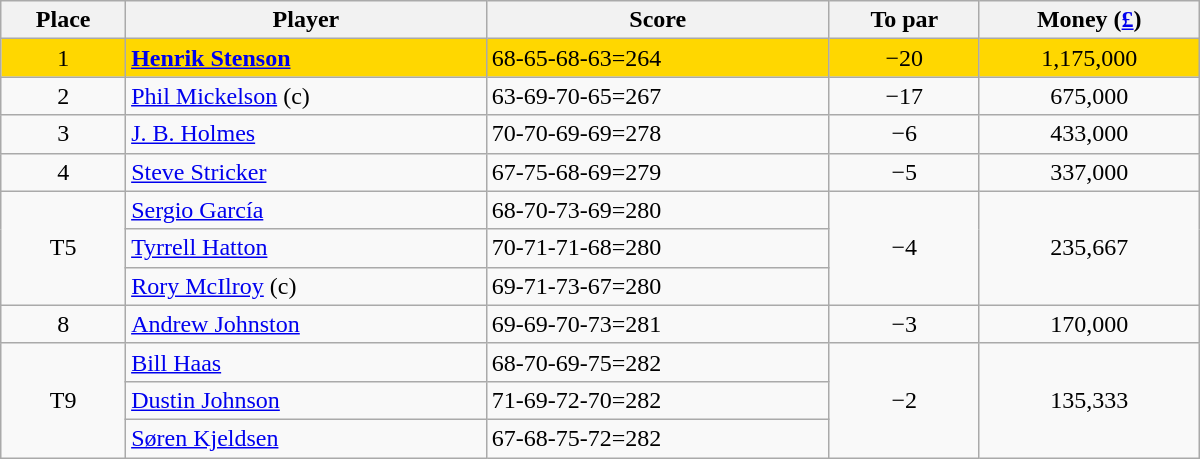<table class="wikitable" style="width:50em; margin-bottom:0">
<tr>
<th>Place</th>
<th>Player</th>
<th>Score</th>
<th>To par</th>
<th>Money (<a href='#'>£</a>)</th>
</tr>
<tr style="background:gold">
<td align=center>1</td>
<td> <strong><a href='#'>Henrik Stenson</a></strong></td>
<td>68-65-68-63=264</td>
<td align=center>−20</td>
<td align=center>1,175,000</td>
</tr>
<tr>
<td align=center>2</td>
<td> <a href='#'>Phil Mickelson</a> (c)</td>
<td>63-69-70-65=267</td>
<td align=center>−17</td>
<td align=center>675,000</td>
</tr>
<tr>
<td align=center>3</td>
<td> <a href='#'>J. B. Holmes</a></td>
<td>70-70-69-69=278</td>
<td align=center>−6</td>
<td align=center>433,000</td>
</tr>
<tr>
<td align=center>4</td>
<td> <a href='#'>Steve Stricker</a></td>
<td>67-75-68-69=279</td>
<td align=center>−5</td>
<td align=center>337,000</td>
</tr>
<tr>
<td rowspan=3 align=center>T5</td>
<td> <a href='#'>Sergio García</a></td>
<td>68-70-73-69=280</td>
<td rowspan=3 align=center>−4</td>
<td rowspan=3 align=center>235,667</td>
</tr>
<tr>
<td> <a href='#'>Tyrrell Hatton</a></td>
<td>70-71-71-68=280</td>
</tr>
<tr>
<td> <a href='#'>Rory McIlroy</a> (c)</td>
<td>69-71-73-67=280</td>
</tr>
<tr>
<td align=center>8</td>
<td> <a href='#'>Andrew Johnston</a></td>
<td>69-69-70-73=281</td>
<td align=center>−3</td>
<td align=center>170,000</td>
</tr>
<tr>
<td rowspan=3 align=center>T9</td>
<td> <a href='#'>Bill Haas</a></td>
<td>68-70-69-75=282</td>
<td rowspan=3 align=center>−2</td>
<td rowspan=3 align=center>135,333</td>
</tr>
<tr>
<td> <a href='#'>Dustin Johnson</a></td>
<td>71-69-72-70=282</td>
</tr>
<tr>
<td> <a href='#'>Søren Kjeldsen</a></td>
<td>67-68-75-72=282</td>
</tr>
</table>
